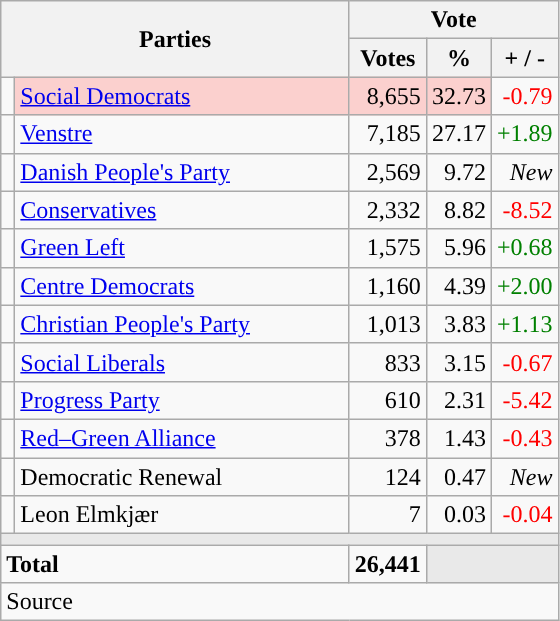<table class="wikitable" style="text-align:right;">
<tr>
<th style="text-align:centre;" rowspan="2" colspan="2" width="225">Parties</th>
<th colspan="3">Vote</th>
</tr>
<tr>
<th width="15">Votes</th>
<th width="15">%</th>
<th width="15">+ / -</th>
</tr>
<tr>
<td width="2" style="color:inherit;background:"></td>
<td bgcolor=#fbd0ce  align="left"><a href='#'>Social Democrats</a></td>
<td bgcolor=#fbd0ce>8,655</td>
<td bgcolor=#fbd0ce>32.73</td>
<td style=color:red;>-0.79</td>
</tr>
<tr>
<td width="2" style="color:inherit;background:"></td>
<td align="left"><a href='#'>Venstre</a></td>
<td>7,185</td>
<td>27.17</td>
<td style=color:green;>+1.89</td>
</tr>
<tr>
<td width="2" style="color:inherit;background:"></td>
<td align="left"><a href='#'>Danish People's Party</a></td>
<td>2,569</td>
<td>9.72</td>
<td><em>New</em></td>
</tr>
<tr>
<td width="2" style="color:inherit;background:"></td>
<td align="left"><a href='#'>Conservatives</a></td>
<td>2,332</td>
<td>8.82</td>
<td style=color:red;>-8.52</td>
</tr>
<tr>
<td width="2" style="color:inherit;background:"></td>
<td align="left"><a href='#'>Green Left</a></td>
<td>1,575</td>
<td>5.96</td>
<td style=color:green;>+0.68</td>
</tr>
<tr>
<td width="2" style="color:inherit;background:"></td>
<td align="left"><a href='#'>Centre Democrats</a></td>
<td>1,160</td>
<td>4.39</td>
<td style=color:green;>+2.00</td>
</tr>
<tr>
<td width="2" style="color:inherit;background:"></td>
<td align="left"><a href='#'>Christian People's Party</a></td>
<td>1,013</td>
<td>3.83</td>
<td style=color:green;>+1.13</td>
</tr>
<tr>
<td width="2" style="color:inherit;background:"></td>
<td align="left"><a href='#'>Social Liberals</a></td>
<td>833</td>
<td>3.15</td>
<td style=color:red;>-0.67</td>
</tr>
<tr>
<td width="2" style="color:inherit;background:"></td>
<td align="left"><a href='#'>Progress Party</a></td>
<td>610</td>
<td>2.31</td>
<td style=color:red;>-5.42</td>
</tr>
<tr>
<td width="2" style="color:inherit;background:"></td>
<td align="left"><a href='#'>Red–Green Alliance</a></td>
<td>378</td>
<td>1.43</td>
<td style=color:red;>-0.43</td>
</tr>
<tr>
<td width="2" style="color:inherit;background:"></td>
<td align="left">Democratic Renewal</td>
<td>124</td>
<td>0.47</td>
<td><em>New</em></td>
</tr>
<tr>
<td width="2" style="color:inherit;background:"></td>
<td align="left">Leon Elmkjær</td>
<td>7</td>
<td>0.03</td>
<td style=color:red;>-0.04</td>
</tr>
<tr>
<td colspan="7" bgcolor="#E9E9E9"></td>
</tr>
<tr>
<td align="left" colspan="2"><strong>Total</strong></td>
<td><strong>26,441</strong></td>
<td bgcolor="#E9E9E9" colspan="2"></td>
</tr>
<tr>
<td align="left" colspan="6">Source</td>
</tr>
</table>
